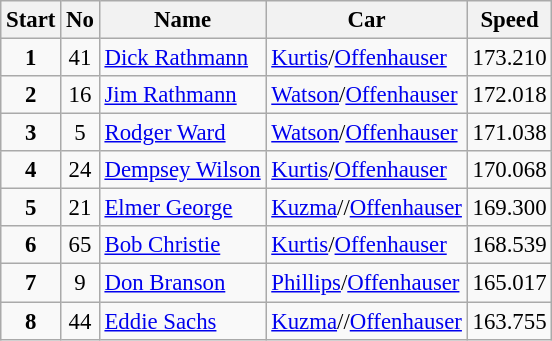<table class="wikitable" style="font-size:95%;">
<tr>
<th>Start</th>
<th>No</th>
<th>Name</th>
<th>Car</th>
<th>Speed</th>
</tr>
<tr>
<td align=center><strong>1</strong></td>
<td align=center>41</td>
<td><a href='#'>Dick Rathmann</a></td>
<td><a href='#'>Kurtis</a>/<a href='#'>Offenhauser</a></td>
<td align=center>173.210</td>
</tr>
<tr>
<td align=center><strong>2</strong></td>
<td align=center>16</td>
<td><a href='#'>Jim Rathmann</a></td>
<td><a href='#'>Watson</a>/<a href='#'>Offenhauser</a></td>
<td align=center>172.018</td>
</tr>
<tr>
<td align=center><strong>3</strong></td>
<td align=center>5</td>
<td><a href='#'>Rodger Ward</a></td>
<td><a href='#'>Watson</a>/<a href='#'>Offenhauser</a></td>
<td align=center>171.038</td>
</tr>
<tr>
<td align=center><strong>4</strong></td>
<td align=center>24</td>
<td><a href='#'>Dempsey Wilson</a></td>
<td><a href='#'>Kurtis</a>/<a href='#'>Offenhauser</a></td>
<td align=center>170.068</td>
</tr>
<tr>
<td align=center><strong>5</strong></td>
<td align=center>21</td>
<td><a href='#'>Elmer George</a></td>
<td><a href='#'>Kuzma</a>//<a href='#'>Offenhauser</a></td>
<td align=center>169.300</td>
</tr>
<tr>
<td align=center><strong>6</strong></td>
<td align=center>65</td>
<td><a href='#'>Bob Christie</a></td>
<td><a href='#'>Kurtis</a>/<a href='#'>Offenhauser</a></td>
<td align=center>168.539</td>
</tr>
<tr>
<td align=center><strong>7</strong></td>
<td align=center>9</td>
<td><a href='#'>Don Branson</a></td>
<td><a href='#'>Phillips</a>/<a href='#'>Offenhauser</a></td>
<td align=center>165.017</td>
</tr>
<tr>
<td align=center><strong>8</strong></td>
<td align=center>44</td>
<td><a href='#'>Eddie Sachs</a></td>
<td><a href='#'>Kuzma</a>//<a href='#'>Offenhauser</a></td>
<td align=center>163.755</td>
</tr>
</table>
